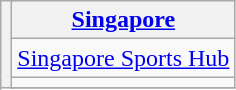<table class="wikitable" style="text-align:center">
<tr>
<th rowspan="4" colspan="2"></th>
<th><a href='#'>Singapore</a></th>
</tr>
<tr>
<td><a href='#'>Singapore Sports Hub</a></td>
</tr>
<tr>
<td></td>
</tr>
<tr>
</tr>
</table>
